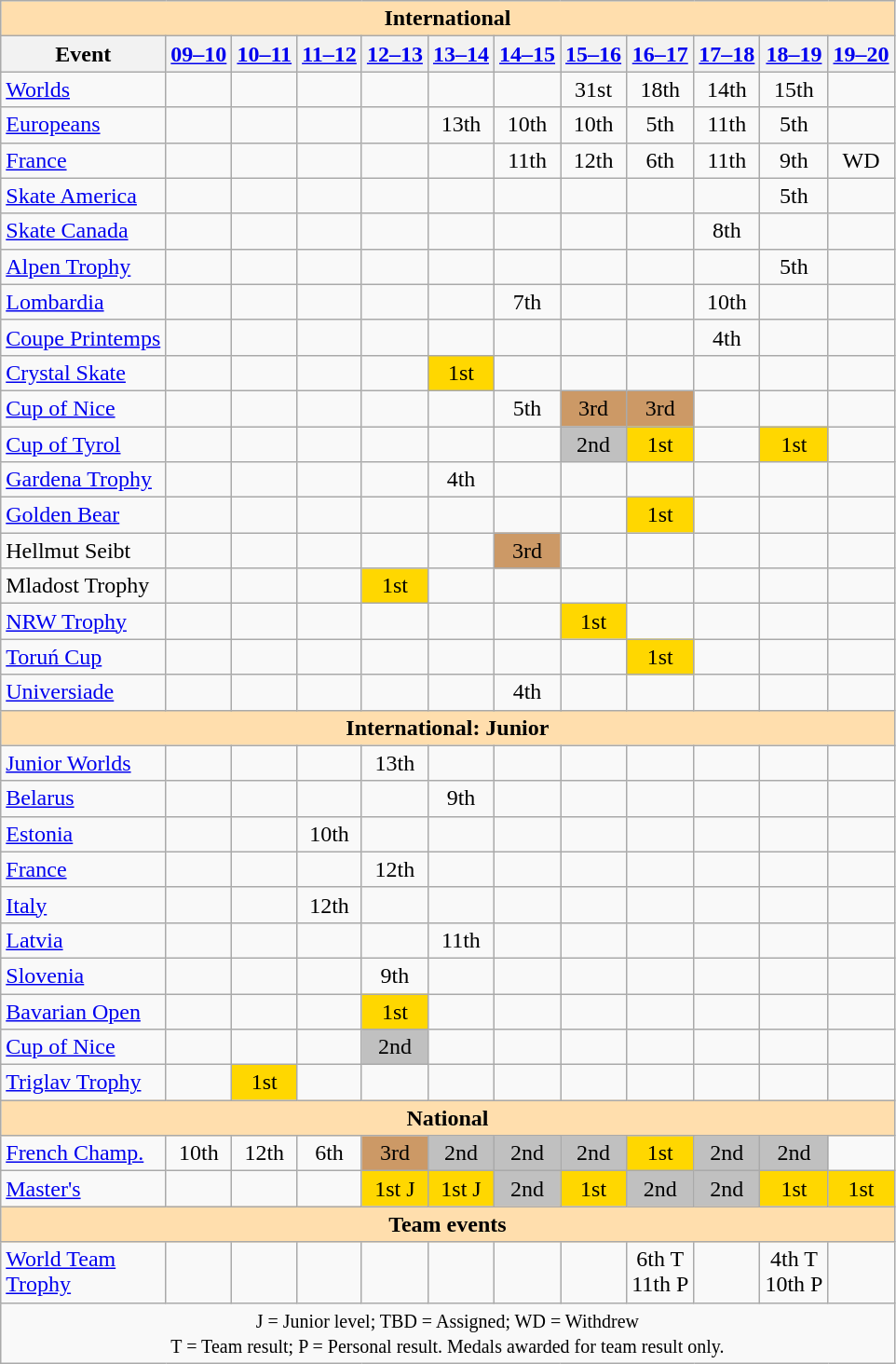<table class="wikitable" style="text-align:center">
<tr>
<th colspan="12" style="background-color: #ffdead; " align="center">International</th>
</tr>
<tr>
<th>Event</th>
<th><a href='#'>09–10</a></th>
<th><a href='#'>10–11</a></th>
<th><a href='#'>11–12</a></th>
<th><a href='#'>12–13</a></th>
<th><a href='#'>13–14</a></th>
<th><a href='#'>14–15</a></th>
<th><a href='#'>15–16</a></th>
<th><a href='#'>16–17</a></th>
<th><a href='#'>17–18</a></th>
<th><a href='#'>18–19</a></th>
<th><a href='#'>19–20</a></th>
</tr>
<tr>
<td align=left><a href='#'>Worlds</a></td>
<td></td>
<td></td>
<td></td>
<td></td>
<td></td>
<td></td>
<td>31st</td>
<td>18th</td>
<td>14th</td>
<td>15th</td>
<td></td>
</tr>
<tr>
<td align=left><a href='#'>Europeans</a></td>
<td></td>
<td></td>
<td></td>
<td></td>
<td>13th</td>
<td>10th</td>
<td>10th</td>
<td>5th</td>
<td>11th</td>
<td>5th</td>
<td></td>
</tr>
<tr>
<td align=left> <a href='#'>France</a></td>
<td></td>
<td></td>
<td></td>
<td></td>
<td></td>
<td>11th</td>
<td>12th</td>
<td>6th</td>
<td>11th</td>
<td>9th</td>
<td>WD</td>
</tr>
<tr>
<td align=left> <a href='#'>Skate America</a></td>
<td></td>
<td></td>
<td></td>
<td></td>
<td></td>
<td></td>
<td></td>
<td></td>
<td></td>
<td>5th</td>
<td></td>
</tr>
<tr>
<td align=left> <a href='#'>Skate Canada</a></td>
<td></td>
<td></td>
<td></td>
<td></td>
<td></td>
<td></td>
<td></td>
<td></td>
<td>8th</td>
<td></td>
<td></td>
</tr>
<tr>
<td align=left> <a href='#'>Alpen Trophy</a></td>
<td></td>
<td></td>
<td></td>
<td></td>
<td></td>
<td></td>
<td></td>
<td></td>
<td></td>
<td>5th</td>
<td></td>
</tr>
<tr>
<td align=left> <a href='#'>Lombardia</a></td>
<td></td>
<td></td>
<td></td>
<td></td>
<td></td>
<td>7th</td>
<td></td>
<td></td>
<td>10th</td>
<td></td>
<td></td>
</tr>
<tr>
<td align=left><a href='#'>Coupe Printemps</a></td>
<td></td>
<td></td>
<td></td>
<td></td>
<td></td>
<td></td>
<td></td>
<td></td>
<td>4th</td>
<td></td>
<td></td>
</tr>
<tr>
<td align=left><a href='#'>Crystal Skate</a></td>
<td></td>
<td></td>
<td></td>
<td></td>
<td bgcolor=gold>1st</td>
<td></td>
<td></td>
<td></td>
<td></td>
<td></td>
<td></td>
</tr>
<tr>
<td align=left><a href='#'>Cup of Nice</a></td>
<td></td>
<td></td>
<td></td>
<td></td>
<td></td>
<td>5th</td>
<td bgcolor=cc9966>3rd</td>
<td bgcolor=cc9966>3rd</td>
<td></td>
<td></td>
<td></td>
</tr>
<tr>
<td align=left><a href='#'>Cup of Tyrol</a></td>
<td></td>
<td></td>
<td></td>
<td></td>
<td></td>
<td></td>
<td bgcolor=silver>2nd</td>
<td bgcolor=gold>1st</td>
<td></td>
<td bgcolor=gold>1st</td>
<td></td>
</tr>
<tr>
<td align=left><a href='#'>Gardena Trophy</a></td>
<td></td>
<td></td>
<td></td>
<td></td>
<td>4th</td>
<td></td>
<td></td>
<td></td>
<td></td>
<td></td>
<td></td>
</tr>
<tr>
<td align=left><a href='#'>Golden Bear</a></td>
<td></td>
<td></td>
<td></td>
<td></td>
<td></td>
<td></td>
<td></td>
<td bgcolor=gold>1st</td>
<td></td>
<td></td>
<td></td>
</tr>
<tr>
<td align=left>Hellmut Seibt</td>
<td></td>
<td></td>
<td></td>
<td></td>
<td></td>
<td bgcolor=cc9966>3rd</td>
<td></td>
<td></td>
<td></td>
<td></td>
<td></td>
</tr>
<tr>
<td align=left>Mladost Trophy</td>
<td></td>
<td></td>
<td></td>
<td bgcolor=gold>1st</td>
<td></td>
<td></td>
<td></td>
<td></td>
<td></td>
<td></td>
<td></td>
</tr>
<tr>
<td align=left><a href='#'>NRW Trophy</a></td>
<td></td>
<td></td>
<td></td>
<td></td>
<td></td>
<td></td>
<td bgcolor=gold>1st</td>
<td></td>
<td></td>
<td></td>
<td></td>
</tr>
<tr>
<td align=left><a href='#'>Toruń Cup</a></td>
<td></td>
<td></td>
<td></td>
<td></td>
<td></td>
<td></td>
<td></td>
<td bgcolor=gold>1st</td>
<td></td>
<td></td>
<td></td>
</tr>
<tr>
<td align=left><a href='#'>Universiade</a></td>
<td></td>
<td></td>
<td></td>
<td></td>
<td></td>
<td>4th</td>
<td></td>
<td></td>
<td></td>
<td></td>
<td></td>
</tr>
<tr>
<th colspan="12" style="background-color: #ffdead; " align="center">International: Junior</th>
</tr>
<tr>
<td align=left><a href='#'>Junior Worlds</a></td>
<td></td>
<td></td>
<td></td>
<td>13th</td>
<td></td>
<td></td>
<td></td>
<td></td>
<td></td>
<td></td>
<td></td>
</tr>
<tr>
<td align=left> <a href='#'>Belarus</a></td>
<td></td>
<td></td>
<td></td>
<td></td>
<td>9th</td>
<td></td>
<td></td>
<td></td>
<td></td>
<td></td>
<td></td>
</tr>
<tr>
<td align=left> <a href='#'>Estonia</a></td>
<td></td>
<td></td>
<td>10th</td>
<td></td>
<td></td>
<td></td>
<td></td>
<td></td>
<td></td>
<td></td>
<td></td>
</tr>
<tr>
<td align=left> <a href='#'>France</a></td>
<td></td>
<td></td>
<td></td>
<td>12th</td>
<td></td>
<td></td>
<td></td>
<td></td>
<td></td>
<td></td>
<td></td>
</tr>
<tr>
<td align=left> <a href='#'>Italy</a></td>
<td></td>
<td></td>
<td>12th</td>
<td></td>
<td></td>
<td></td>
<td></td>
<td></td>
<td></td>
<td></td>
<td></td>
</tr>
<tr>
<td align=left> <a href='#'>Latvia</a></td>
<td></td>
<td></td>
<td></td>
<td></td>
<td>11th</td>
<td></td>
<td></td>
<td></td>
<td></td>
<td></td>
<td></td>
</tr>
<tr>
<td align=left> <a href='#'>Slovenia</a></td>
<td></td>
<td></td>
<td></td>
<td>9th</td>
<td></td>
<td></td>
<td></td>
<td></td>
<td></td>
<td></td>
<td></td>
</tr>
<tr>
<td align=left><a href='#'>Bavarian Open</a></td>
<td></td>
<td></td>
<td></td>
<td bgcolor=gold>1st</td>
<td></td>
<td></td>
<td></td>
<td></td>
<td></td>
<td></td>
<td></td>
</tr>
<tr>
<td align=left><a href='#'>Cup of Nice</a></td>
<td></td>
<td></td>
<td></td>
<td bgcolor=silver>2nd</td>
<td></td>
<td></td>
<td></td>
<td></td>
<td></td>
<td></td>
<td></td>
</tr>
<tr>
<td align=left><a href='#'>Triglav Trophy</a></td>
<td></td>
<td bgcolor=gold>1st</td>
<td></td>
<td></td>
<td></td>
<td></td>
<td></td>
<td></td>
<td></td>
<td></td>
<td></td>
</tr>
<tr>
<th colspan="12" style="background-color: #ffdead; " align="center">National</th>
</tr>
<tr>
<td align=left><a href='#'>French Champ.</a></td>
<td>10th</td>
<td>12th</td>
<td>6th</td>
<td bgcolor=cc9966>3rd</td>
<td bgcolor=silver>2nd</td>
<td bgcolor=silver>2nd</td>
<td bgcolor=silver>2nd</td>
<td bgcolor=gold>1st</td>
<td bgcolor=silver>2nd</td>
<td bgcolor=silver>2nd</td>
<td></td>
</tr>
<tr>
<td align=left><a href='#'>Master's</a></td>
<td></td>
<td></td>
<td></td>
<td bgcolor=gold>1st J</td>
<td bgcolor=gold>1st J</td>
<td bgcolor=silver>2nd</td>
<td bgcolor=gold>1st</td>
<td bgcolor=silver>2nd</td>
<td bgcolor=silver>2nd</td>
<td bgcolor=gold>1st</td>
<td bgcolor=gold>1st</td>
</tr>
<tr>
<th colspan="12" style="background-color: #ffdead; " align="center">Team events</th>
</tr>
<tr>
<td align=left><a href='#'>World Team<br> Trophy</a></td>
<td></td>
<td></td>
<td></td>
<td></td>
<td></td>
<td></td>
<td></td>
<td>6th T <br>11th P</td>
<td></td>
<td>4th T <br> 10th P</td>
<td></td>
</tr>
<tr>
<td colspan="12" align="center"><small> J = Junior level; TBD = Assigned; WD = Withdrew <br> T = Team result; P = Personal result. Medals awarded for team result only. </small></td>
</tr>
</table>
